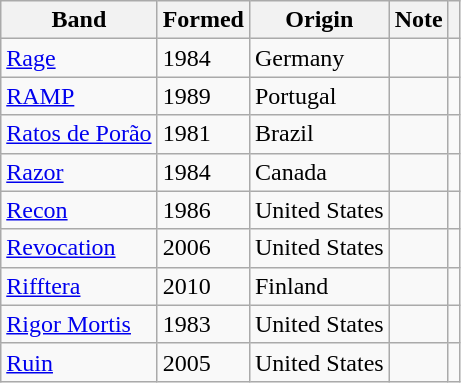<table class="wikitable sortable">
<tr>
<th>Band</th>
<th>Formed</th>
<th>Origin</th>
<th class=unsortable>Note</th>
<th></th>
</tr>
<tr>
<td><a href='#'>Rage</a></td>
<td>1984</td>
<td>Germany</td>
<td></td>
<td></td>
</tr>
<tr>
<td><a href='#'>RAMP</a></td>
<td>1989</td>
<td>Portugal</td>
<td></td>
<td></td>
</tr>
<tr>
<td><a href='#'>Ratos de Porão</a></td>
<td>1981</td>
<td>Brazil</td>
<td></td>
<td></td>
</tr>
<tr>
<td><a href='#'>Razor</a></td>
<td>1984</td>
<td>Canada</td>
<td></td>
<td></td>
</tr>
<tr>
<td><a href='#'>Recon</a></td>
<td>1986</td>
<td>United States</td>
<td></td>
</tr>
<tr>
<td><a href='#'>Revocation</a></td>
<td>2006</td>
<td>United States</td>
<td></td>
<td></td>
</tr>
<tr>
<td><a href='#'>Rifftera</a></td>
<td>2010</td>
<td>Finland</td>
<td></td>
<td></td>
</tr>
<tr>
<td><a href='#'>Rigor Mortis</a></td>
<td>1983</td>
<td>United States</td>
<td></td>
<td></td>
</tr>
<tr>
<td><a href='#'>Ruin</a></td>
<td>2005</td>
<td>United States</td>
<td></td>
<td></td>
</tr>
</table>
